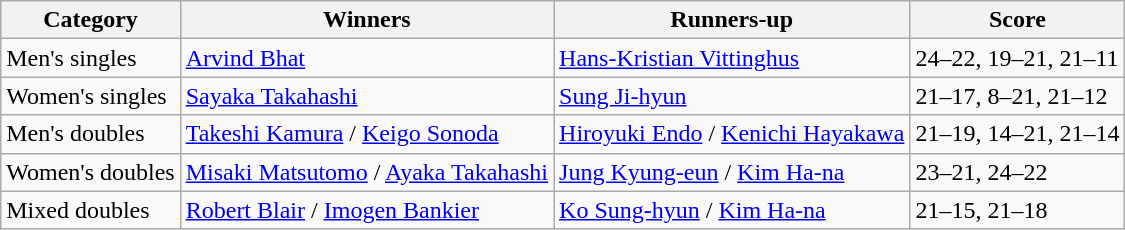<table class=wikitable style="white-space:nowrap;">
<tr>
<th>Category</th>
<th>Winners</th>
<th>Runners-up</th>
<th>Score</th>
</tr>
<tr>
<td>Men's singles</td>
<td> <a href='#'>Arvind Bhat</a></td>
<td> <a href='#'>Hans-Kristian Vittinghus</a></td>
<td>24–22, 19–21, 21–11</td>
</tr>
<tr>
<td>Women's singles</td>
<td> <a href='#'>Sayaka Takahashi</a></td>
<td> <a href='#'>Sung Ji-hyun</a></td>
<td>21–17, 8–21, 21–12</td>
</tr>
<tr>
<td>Men's doubles</td>
<td> <a href='#'>Takeshi Kamura</a> / <a href='#'>Keigo Sonoda</a></td>
<td> <a href='#'>Hiroyuki Endo</a> / <a href='#'>Kenichi Hayakawa</a></td>
<td>21–19, 14–21, 21–14</td>
</tr>
<tr>
<td>Women's doubles</td>
<td> <a href='#'>Misaki Matsutomo</a> / <a href='#'>Ayaka Takahashi</a></td>
<td> <a href='#'>Jung Kyung-eun</a> / <a href='#'>Kim Ha-na</a></td>
<td>23–21, 24–22</td>
</tr>
<tr>
<td>Mixed doubles</td>
<td> <a href='#'>Robert Blair</a> / <a href='#'>Imogen Bankier</a></td>
<td> <a href='#'>Ko Sung-hyun</a> / <a href='#'>Kim Ha-na</a></td>
<td>21–15, 21–18</td>
</tr>
</table>
